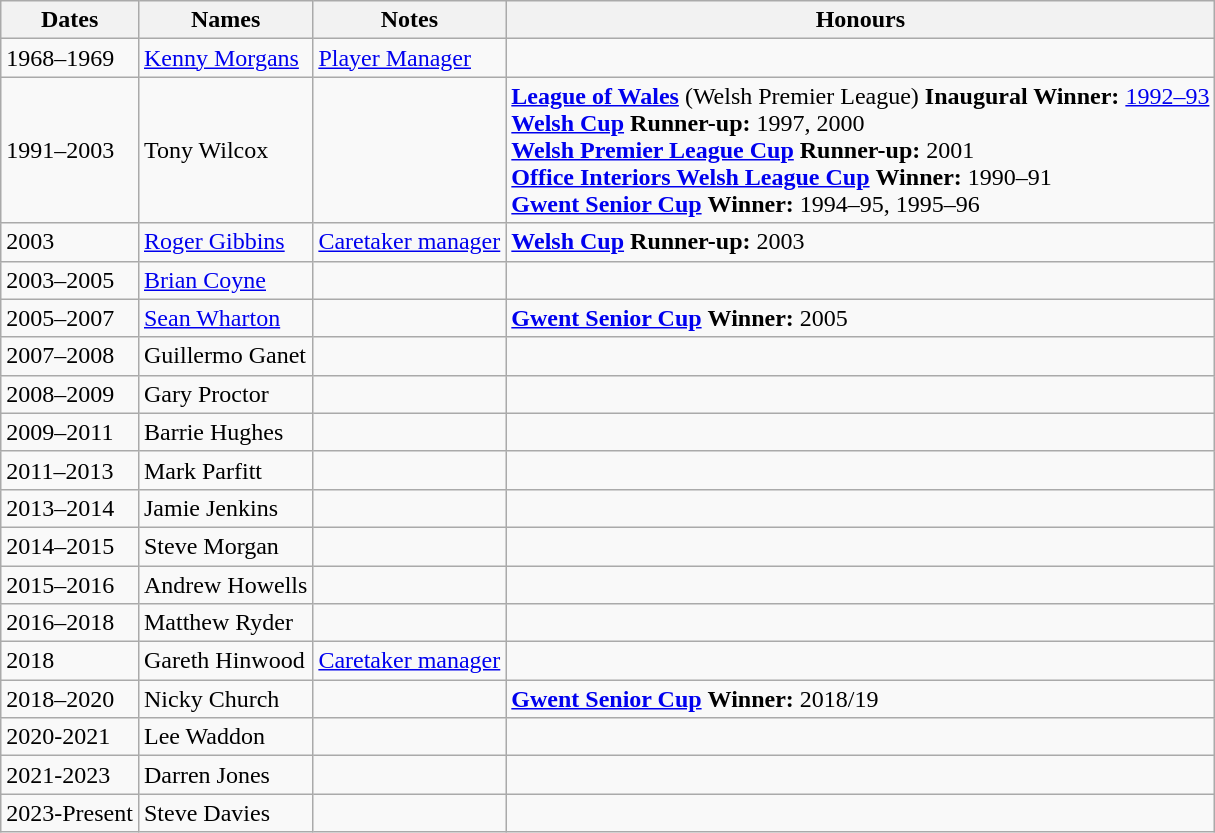<table class="wikitable">
<tr>
<th>Dates</th>
<th>Names</th>
<th>Notes</th>
<th>Honours</th>
</tr>
<tr>
<td>1968–1969</td>
<td> <a href='#'>Kenny Morgans</a></td>
<td><a href='#'>Player Manager</a></td>
<td></td>
</tr>
<tr>
<td>1991–2003</td>
<td> Tony Wilcox</td>
<td></td>
<td><strong><a href='#'>League of Wales</a></strong> (Welsh Premier League) <strong>Inaugural Winner:</strong> <a href='#'>1992–93</a><br><strong><a href='#'>Welsh Cup</a></strong> <strong>Runner-up:</strong> 1997, 2000<br><strong><a href='#'>Welsh Premier League Cup</a></strong> <strong>Runner-up:</strong> 2001<br><strong><a href='#'>Office Interiors Welsh League Cup</a></strong> <strong>Winner:</strong> 1990–91<br><strong><a href='#'>Gwent Senior Cup</a></strong> <strong>Winner:</strong> 1994–95, 1995–96</td>
</tr>
<tr>
<td>2003</td>
<td> <a href='#'>Roger Gibbins</a></td>
<td><a href='#'>Caretaker manager</a></td>
<td><strong><a href='#'>Welsh Cup</a></strong> <strong>Runner-up:</strong> 2003</td>
</tr>
<tr>
<td>2003–2005</td>
<td> <a href='#'>Brian Coyne</a></td>
<td></td>
<td></td>
</tr>
<tr>
<td>2005–2007</td>
<td> <a href='#'>Sean Wharton</a></td>
<td></td>
<td><strong><a href='#'>Gwent Senior Cup</a></strong> <strong>Winner:</strong> 2005</td>
</tr>
<tr>
<td>2007–2008</td>
<td> Guillermo Ganet</td>
<td></td>
<td></td>
</tr>
<tr>
<td>2008–2009</td>
<td> Gary Proctor</td>
<td></td>
<td></td>
</tr>
<tr>
<td>2009–2011</td>
<td> Barrie Hughes</td>
<td></td>
<td></td>
</tr>
<tr>
<td>2011–2013</td>
<td> Mark Parfitt</td>
<td></td>
<td></td>
</tr>
<tr>
<td>2013–2014</td>
<td> Jamie Jenkins</td>
<td></td>
<td></td>
</tr>
<tr>
<td>2014–2015</td>
<td> Steve Morgan</td>
<td></td>
<td></td>
</tr>
<tr>
<td>2015–2016</td>
<td> Andrew Howells</td>
<td></td>
<td></td>
</tr>
<tr>
<td>2016–2018</td>
<td> Matthew Ryder</td>
<td></td>
<td></td>
</tr>
<tr>
<td>2018</td>
<td> Gareth Hinwood</td>
<td><a href='#'>Caretaker manager</a></td>
<td></td>
</tr>
<tr>
<td>2018–2020</td>
<td> Nicky Church</td>
<td></td>
<td><strong><a href='#'>Gwent Senior Cup</a></strong> <strong>Winner:</strong> 2018/19</td>
</tr>
<tr>
<td>2020-2021</td>
<td> Lee Waddon</td>
<td></td>
<td></td>
</tr>
<tr>
<td>2021-2023</td>
<td> Darren Jones</td>
<td></td>
<td></td>
</tr>
<tr>
<td>2023-Present</td>
<td> Steve Davies</td>
<td></td>
<td></td>
</tr>
</table>
